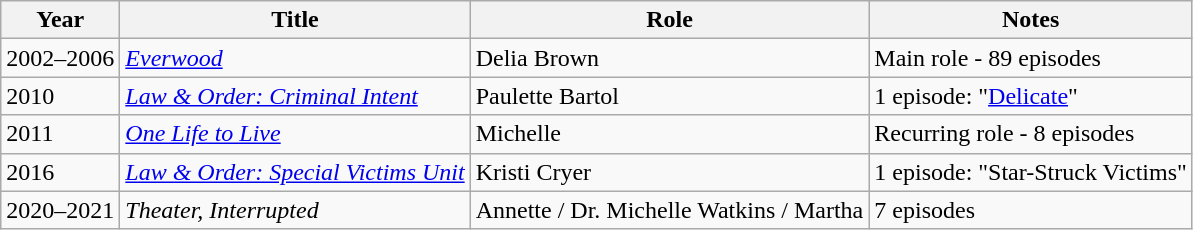<table class="wikitable sortable">
<tr>
<th>Year</th>
<th>Title</th>
<th>Role</th>
<th class="unsortable">Notes</th>
</tr>
<tr>
<td>2002–2006</td>
<td><em><a href='#'>Everwood</a></em></td>
<td>Delia Brown</td>
<td>Main role - 89 episodes</td>
</tr>
<tr>
<td>2010</td>
<td><em><a href='#'>Law & Order: Criminal Intent</a></em></td>
<td>Paulette Bartol</td>
<td>1 episode: "<a href='#'>Delicate</a>"</td>
</tr>
<tr>
<td>2011</td>
<td><em><a href='#'>One Life to Live</a></em></td>
<td>Michelle</td>
<td>Recurring role - 8 episodes</td>
</tr>
<tr>
<td>2016</td>
<td><em><a href='#'>Law & Order: Special Victims Unit</a></em></td>
<td>Kristi Cryer</td>
<td>1 episode: "Star-Struck Victims"</td>
</tr>
<tr>
<td>2020–2021</td>
<td><em>Theater, Interrupted</em></td>
<td>Annette / Dr. Michelle Watkins / Martha</td>
<td>7 episodes</td>
</tr>
</table>
